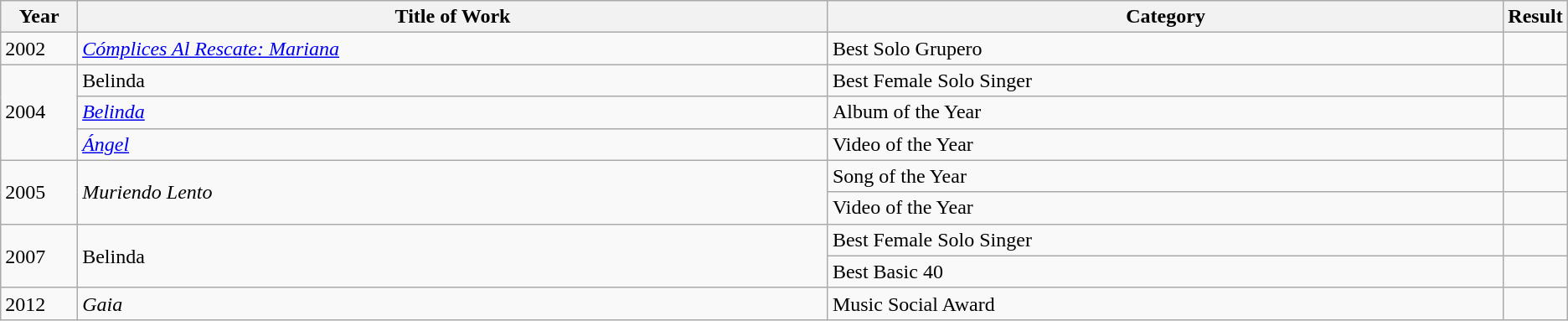<table class="wikitable" style="table-layout: fixed;">
<tr>
<th style="width:5%;">Year</th>
<th style="width:50%;">Title of Work</th>
<th style="width:50%;">Category</th>
<th style="width:10%;">Result</th>
</tr>
<tr>
<td>2002</td>
<td><em><a href='#'>Cómplices Al Rescate: Mariana</a></em></td>
<td>Best Solo Grupero</td>
<td></td>
</tr>
<tr>
<td rowspan=3>2004</td>
<td>Belinda</td>
<td>Best Female Solo Singer</td>
<td></td>
</tr>
<tr>
<td><em><a href='#'>Belinda</a></em></td>
<td>Album of the Year</td>
<td></td>
</tr>
<tr>
<td><em><a href='#'>Ángel</a></em></td>
<td>Video of the Year</td>
<td></td>
</tr>
<tr>
<td rowspan=2>2005</td>
<td rowspan=2><em>Muriendo Lento</em></td>
<td>Song of the Year</td>
<td></td>
</tr>
<tr>
<td>Video of the Year</td>
<td></td>
</tr>
<tr>
<td rowspan=2>2007</td>
<td rowspan=2>Belinda</td>
<td>Best Female Solo Singer</td>
<td></td>
</tr>
<tr>
<td>Best Basic 40</td>
<td></td>
</tr>
<tr>
<td>2012</td>
<td><em>Gaia</em></td>
<td>Music Social Award</td>
<td></td>
</tr>
</table>
